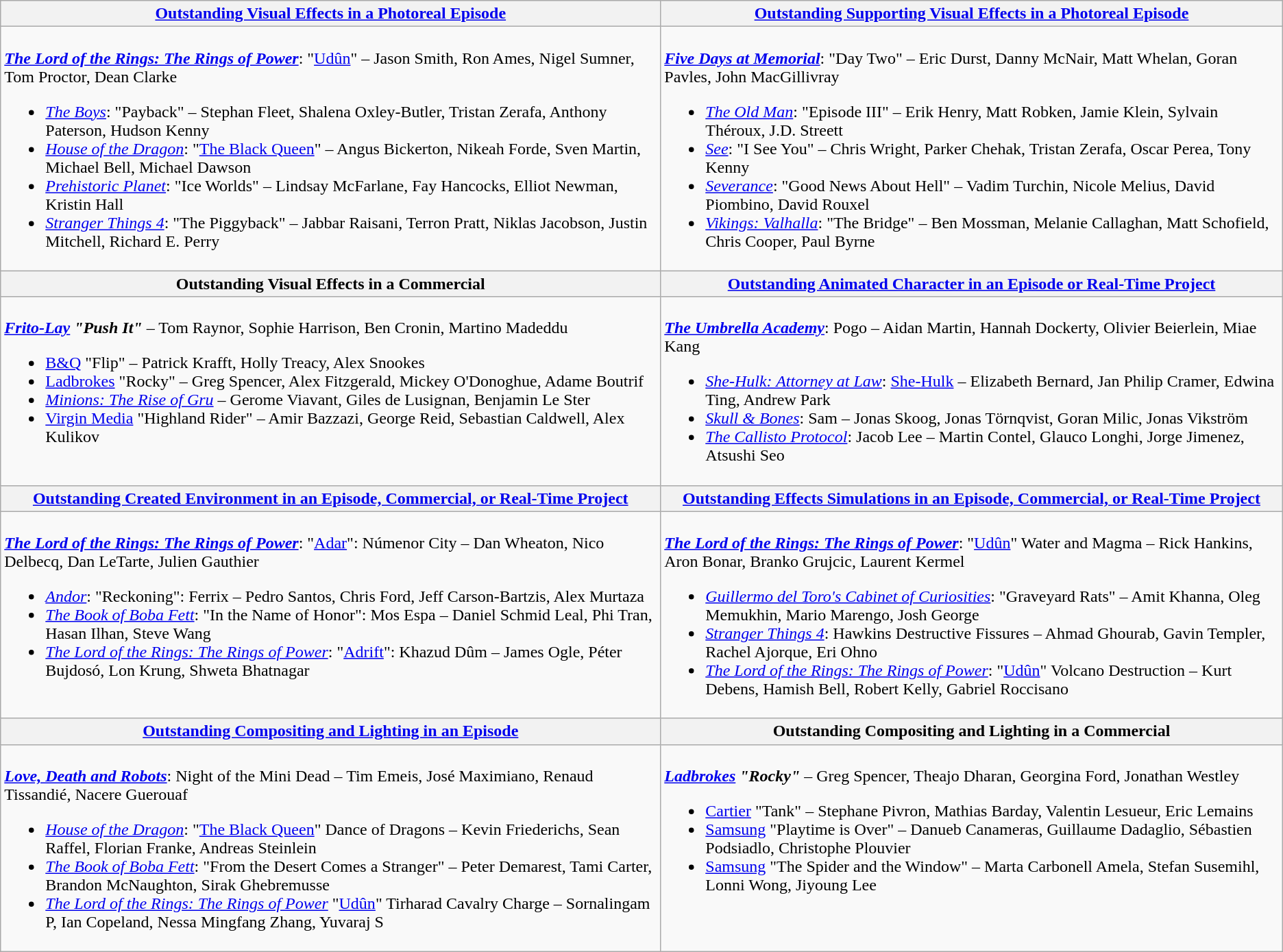<table class="wikitable" style="width=100%">
<tr>
<th style="width=50%"><strong><a href='#'>Outstanding Visual Effects in a Photoreal Episode</a></strong></th>
<th style="width=50%"><strong><a href='#'>Outstanding Supporting Visual Effects in a Photoreal Episode</a></strong></th>
</tr>
<tr>
<td valign="top"><br><strong><em><a href='#'>The Lord of the Rings: The Rings of Power</a></em></strong>: "<a href='#'>Udûn</a>" – Jason Smith, Ron Ames, Nigel Sumner, Tom Proctor, Dean Clarke<ul><li><em><a href='#'>The Boys</a></em>: "Payback" – Stephan Fleet, Shalena Oxley-Butler, Tristan Zerafa, Anthony Paterson, Hudson Kenny</li><li><em><a href='#'>House of the Dragon</a></em>: "<a href='#'>The Black Queen</a>" – Angus Bickerton, Nikeah Forde, Sven Martin, Michael Bell, Michael Dawson</li><li><em><a href='#'>Prehistoric Planet</a></em>: "Ice Worlds" – Lindsay McFarlane, Fay Hancocks, Elliot Newman, Kristin Hall</li><li><em><a href='#'>Stranger Things 4</a></em>: "The Piggyback" – Jabbar Raisani, Terron Pratt, Niklas Jacobson, Justin Mitchell, Richard E. Perry</li></ul></td>
<td valign="top"><br><strong><em><a href='#'>Five Days at Memorial</a></em></strong>: "Day Two" – Eric Durst, Danny McNair, Matt Whelan, Goran Pavles, John MacGillivray<ul><li><em><a href='#'>The Old Man</a></em>: "Episode III" – Erik Henry, Matt Robken, Jamie Klein, Sylvain Théroux, J.D. Streett</li><li><em><a href='#'>See</a></em>: "I See You" – Chris Wright, Parker Chehak, Tristan Zerafa, Oscar Perea, Tony Kenny</li><li><em><a href='#'>Severance</a></em>: "Good News About Hell" – Vadim Turchin, Nicole Melius, David Piombino, David Rouxel</li><li><em><a href='#'>Vikings: Valhalla</a></em>: "The Bridge" – Ben Mossman, Melanie Callaghan, Matt Schofield, Chris Cooper, Paul Byrne</li></ul></td>
</tr>
<tr>
<th style="width=50%"><strong>Outstanding Visual Effects in a Commercial</strong></th>
<th style="width=50%"><strong><a href='#'>Outstanding Animated Character in an Episode or Real-Time Project</a></strong></th>
</tr>
<tr>
<td valign="top"><br><strong><em><a href='#'>Frito-Lay</a> "Push It"</em></strong> – Tom Raynor, Sophie Harrison, Ben Cronin, Martino Madeddu<ul><li><a href='#'>B&Q</a> "Flip" – Patrick Krafft, Holly Treacy, Alex Snookes</li><li><a href='#'>Ladbrokes</a> "Rocky" – Greg Spencer, Alex Fitzgerald, Mickey O'Donoghue, Adame Boutrif</li><li><em><a href='#'>Minions: The Rise of Gru</a></em> – Gerome Viavant, Giles de Lusignan, Benjamin Le Ster</li><li><a href='#'>Virgin Media</a> "Highland Rider" – Amir Bazzazi, George Reid, Sebastian Caldwell, Alex Kulikov</li></ul></td>
<td valign="top"><br><strong><em><a href='#'>The Umbrella Academy</a></em></strong>: Pogo – Aidan Martin, Hannah Dockerty, Olivier Beierlein, Miae Kang<ul><li><em><a href='#'>She-Hulk: Attorney at Law</a></em>: <a href='#'>She-Hulk</a> – Elizabeth Bernard, Jan Philip Cramer, Edwina Ting, Andrew Park</li><li><em><a href='#'>Skull & Bones</a></em>: Sam – Jonas Skoog, Jonas Törnqvist, Goran Milic, Jonas Vikström</li><li><em><a href='#'>The Callisto Protocol</a></em>: Jacob Lee – Martin Contel, Glauco Longhi, Jorge Jimenez, Atsushi Seo</li></ul></td>
</tr>
<tr>
<th style="width=50%"><strong><a href='#'>Outstanding Created Environment in an Episode, Commercial, or Real-Time Project</a></strong></th>
<th style="width=50%"><strong><a href='#'>Outstanding Effects Simulations in an Episode, Commercial, or Real-Time Project</a></strong></th>
</tr>
<tr>
<td valign="top"><br><strong><em><a href='#'>The Lord of the Rings: The Rings of Power</a></em></strong>: "<a href='#'>Adar</a>": Númenor City – Dan Wheaton, Nico Delbecq, Dan LeTarte, Julien Gauthier<ul><li><em><a href='#'>Andor</a></em>: "Reckoning": Ferrix – Pedro Santos, Chris Ford, Jeff Carson-Bartzis, Alex Murtaza</li><li><em><a href='#'>The Book of Boba Fett</a></em>: "In the Name of Honor": Mos Espa – Daniel Schmid Leal, Phi Tran, Hasan Ilhan, Steve Wang</li><li><em><a href='#'>The Lord of the Rings: The Rings of Power</a></em>: "<a href='#'>Adrift</a>": Khazud Dûm – James Ogle, Péter Bujdosó, Lon Krung, Shweta Bhatnagar</li></ul></td>
<td valign="top"><br><strong><em><a href='#'>The Lord of the Rings: The Rings of Power</a></em></strong>: "<a href='#'>Udûn</a>" Water and Magma – Rick Hankins, Aron Bonar, Branko Grujcic, Laurent Kermel<ul><li><em><a href='#'>Guillermo del Toro's Cabinet of Curiosities</a></em>: "Graveyard Rats" – Amit Khanna, Oleg Memukhin, Mario Marengo, Josh George</li><li><em><a href='#'>Stranger Things 4</a></em>: Hawkins Destructive Fissures – Ahmad Ghourab, Gavin Templer, Rachel Ajorque, Eri Ohno</li><li><em><a href='#'>The Lord of the Rings: The Rings of Power</a></em>: "<a href='#'>Udûn</a>" Volcano Destruction – Kurt Debens, Hamish Bell, Robert Kelly, Gabriel Roccisano</li></ul></td>
</tr>
<tr>
<th style="width=50%"><strong><a href='#'>Outstanding Compositing and Lighting in an Episode</a></strong></th>
<th style="width=50%"><strong>Outstanding Compositing and Lighting in a Commercial</strong></th>
</tr>
<tr>
<td valign="top"><br><strong><em><a href='#'>Love, Death and Robots</a></em></strong>: Night of the Mini Dead – Tim Emeis, José Maximiano, Renaud Tissandié, Nacere Guerouaf<ul><li><em><a href='#'>House of the Dragon</a></em>: "<a href='#'>The Black Queen</a>" Dance of Dragons – Kevin Friederichs, Sean Raffel, Florian Franke, Andreas Steinlein</li><li><em><a href='#'>The Book of Boba Fett</a></em>: "From the Desert Comes a Stranger" – Peter Demarest, Tami Carter, Brandon McNaughton, Sirak Ghebremusse</li><li><em><a href='#'>The Lord of the Rings: The Rings of Power</a></em> "<a href='#'>Udûn</a>" Tirharad Cavalry Charge – Sornalingam P, Ian Copeland, Nessa Mingfang Zhang, Yuvaraj S</li></ul></td>
<td valign="top"><br><strong><em><a href='#'>Ladbrokes</a> "Rocky"</em></strong> – Greg Spencer, Theajo Dharan, Georgina Ford, Jonathan Westley<ul><li><a href='#'>Cartier</a> "Tank" – Stephane Pivron, Mathias Barday, Valentin Lesueur, Eric Lemains</li><li><a href='#'>Samsung</a> "Playtime is Over" – Danueb Canameras, Guillaume Dadaglio, Sébastien Podsiadlo, Christophe Plouvier</li><li><a href='#'>Samsung</a> "The Spider and the Window" – Marta Carbonell Amela, Stefan Susemihl, Lonni Wong, Jiyoung Lee</li></ul></td>
</tr>
</table>
